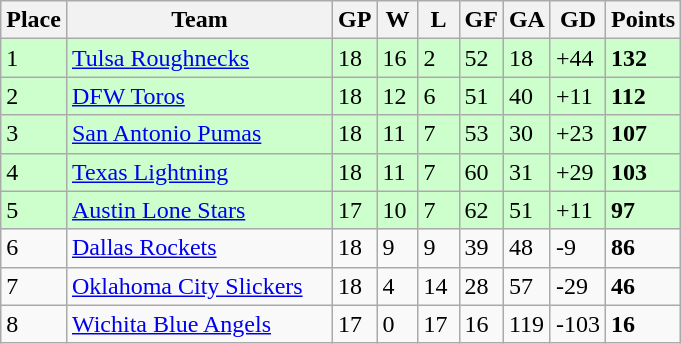<table class="wikitable">
<tr>
<th>Place</th>
<th width="170">Team</th>
<th width="20">GP</th>
<th width="20">W</th>
<th width="20">L</th>
<th width="20">GF</th>
<th width="20">GA</th>
<th width="25">GD</th>
<th>Points</th>
</tr>
<tr bgcolor=#ccffcc>
<td>1</td>
<td><a href='#'>Tulsa Roughnecks</a></td>
<td>18</td>
<td>16</td>
<td>2</td>
<td>52</td>
<td>18</td>
<td>+44</td>
<td><strong>132</strong></td>
</tr>
<tr bgcolor=#ccffcc>
<td>2</td>
<td><a href='#'>DFW Toros</a></td>
<td>18</td>
<td>12</td>
<td>6</td>
<td>51</td>
<td>40</td>
<td>+11</td>
<td><strong>112</strong></td>
</tr>
<tr bgcolor=#ccffcc>
<td>3</td>
<td><a href='#'>San Antonio Pumas</a></td>
<td>18</td>
<td>11</td>
<td>7</td>
<td>53</td>
<td>30</td>
<td>+23</td>
<td><strong>107</strong></td>
</tr>
<tr bgcolor=#ccffcc>
<td>4</td>
<td><a href='#'>Texas Lightning</a></td>
<td>18</td>
<td>11</td>
<td>7</td>
<td>60</td>
<td>31</td>
<td>+29</td>
<td><strong>103</strong></td>
</tr>
<tr bgcolor=#ccffcc>
<td>5</td>
<td><a href='#'>Austin Lone Stars</a></td>
<td>17</td>
<td>10</td>
<td>7</td>
<td>62</td>
<td>51</td>
<td>+11</td>
<td><strong>97</strong></td>
</tr>
<tr>
<td>6</td>
<td><a href='#'>Dallas Rockets</a></td>
<td>18</td>
<td>9</td>
<td>9</td>
<td>39</td>
<td>48</td>
<td>-9</td>
<td><strong>86</strong></td>
</tr>
<tr>
<td>7</td>
<td><a href='#'>Oklahoma City Slickers</a></td>
<td>18</td>
<td>4</td>
<td>14</td>
<td>28</td>
<td>57</td>
<td>-29</td>
<td><strong>46</strong></td>
</tr>
<tr>
<td>8</td>
<td><a href='#'>Wichita Blue Angels</a></td>
<td>17</td>
<td>0</td>
<td>17</td>
<td>16</td>
<td>119</td>
<td>-103</td>
<td><strong>16</strong></td>
</tr>
</table>
